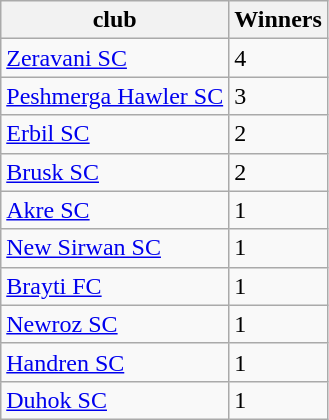<table class="wikitable">
<tr>
<th>club</th>
<th>Winners</th>
</tr>
<tr>
<td><a href='#'>Zeravani SC</a></td>
<td>4</td>
</tr>
<tr>
<td><a href='#'>Peshmerga Hawler SC</a></td>
<td>3</td>
</tr>
<tr>
<td><a href='#'>Erbil SC</a></td>
<td>2</td>
</tr>
<tr>
<td><a href='#'>Brusk SC</a></td>
<td>2</td>
</tr>
<tr>
<td><a href='#'>Akre SC</a></td>
<td>1</td>
</tr>
<tr>
<td><a href='#'>New Sirwan SC</a></td>
<td>1</td>
</tr>
<tr>
<td><a href='#'>Brayti FC</a></td>
<td>1</td>
</tr>
<tr>
<td><a href='#'>Newroz SC</a></td>
<td>1</td>
</tr>
<tr>
<td><a href='#'>Handren SC</a></td>
<td>1</td>
</tr>
<tr>
<td><a href='#'>Duhok SC</a></td>
<td>1</td>
</tr>
</table>
